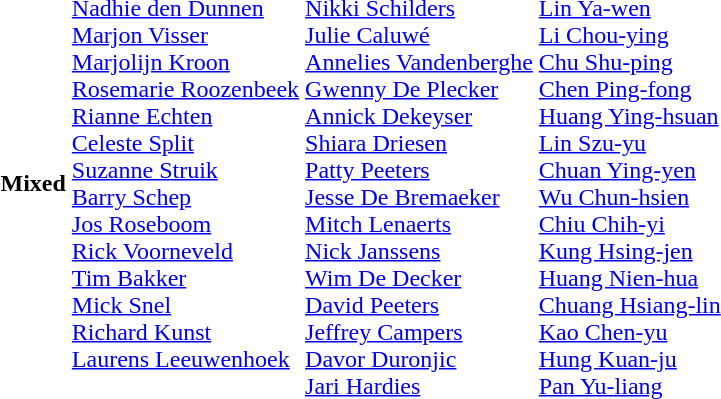<table>
<tr>
<th scope="row">Mixed</th>
<td valign=top><br><a href='#'>Nadhie den Dunnen</a><br><a href='#'>Marjon Visser</a><br><a href='#'>Marjolijn Kroon</a><br><a href='#'>Rosemarie Roozenbeek</a><br><a href='#'>Rianne Echten</a><br><a href='#'>Celeste Split</a><br><a href='#'>Suzanne Struik</a><br><a href='#'>Barry Schep</a><br><a href='#'>Jos Roseboom</a><br><a href='#'>Rick Voorneveld</a><br><a href='#'>Tim Bakker</a><br><a href='#'>Mick Snel</a><br><a href='#'>Richard Kunst</a><br><a href='#'>Laurens Leeuwenhoek</a></td>
<td><br><a href='#'>Nikki Schilders</a><br><a href='#'>Julie Caluwé</a><br><a href='#'>Annelies Vandenberghe</a><br><a href='#'>Gwenny De Plecker</a><br><a href='#'>Annick Dekeyser</a><br><a href='#'>Shiara Driesen</a><br><a href='#'>Patty Peeters</a><br><a href='#'>Jesse De Bremaeker</a><br><a href='#'>Mitch Lenaerts</a><br><a href='#'>Nick Janssens</a><br><a href='#'>Wim De Decker</a><br><a href='#'>David Peeters</a><br><a href='#'>Jeffrey Campers</a><br><a href='#'>Davor Duronjic</a><br><a href='#'>Jari Hardies</a></td>
<td><br><a href='#'>Lin Ya-wen</a><br><a href='#'>Li Chou-ying</a><br><a href='#'>Chu Shu-ping</a><br><a href='#'>Chen Ping-fong</a><br><a href='#'>Huang Ying-hsuan</a><br><a href='#'>Lin Szu-yu</a><br><a href='#'>Chuan Ying-yen</a><br><a href='#'>Wu Chun-hsien</a><br><a href='#'>Chiu Chih-yi</a><br><a href='#'>Kung Hsing-jen</a><br><a href='#'>Huang Nien-hua</a><br><a href='#'>Chuang Hsiang-lin</a><br><a href='#'>Kao Chen-yu</a><br><a href='#'>Hung Kuan-ju</a><br><a href='#'>Pan Yu-liang</a></td>
</tr>
</table>
